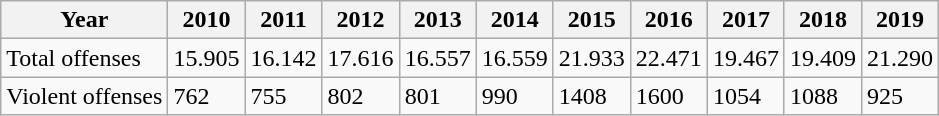<table class="wikitable">
<tr>
<th>Year</th>
<th>2010</th>
<th>2011</th>
<th>2012</th>
<th>2013</th>
<th>2014</th>
<th>2015</th>
<th>2016</th>
<th>2017</th>
<th>2018</th>
<th>2019</th>
</tr>
<tr>
<td>Total offenses</td>
<td>15.905</td>
<td>16.142</td>
<td>17.616</td>
<td>16.557</td>
<td>16.559</td>
<td>21.933</td>
<td>22.471</td>
<td>19.467</td>
<td>19.409</td>
<td>21.290</td>
</tr>
<tr>
<td>Violent offenses</td>
<td>762</td>
<td>755</td>
<td>802</td>
<td>801</td>
<td>990</td>
<td>1408</td>
<td>1600</td>
<td>1054</td>
<td>1088</td>
<td>925</td>
</tr>
</table>
